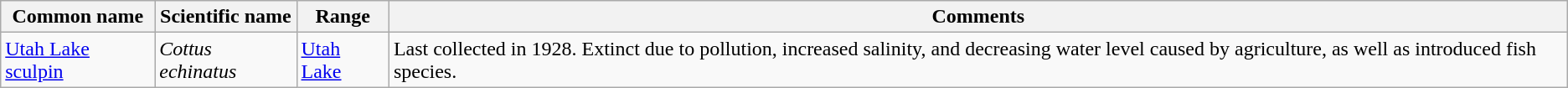<table class="wikitable">
<tr>
<th>Common name</th>
<th>Scientific name</th>
<th>Range</th>
<th class="unsortable">Comments</th>
</tr>
<tr>
<td><a href='#'>Utah Lake sculpin</a></td>
<td><em>Cottus echinatus</em></td>
<td><a href='#'>Utah Lake</a></td>
<td>Last collected in 1928. Extinct due to pollution, increased salinity, and decreasing water level caused by agriculture, as well as introduced fish species.</td>
</tr>
</table>
